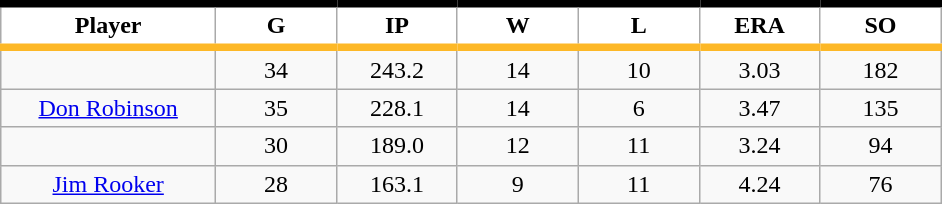<table class="wikitable sortable">
<tr>
<th style="background:#FFFFFF; border-top:#000000 5px solid; border-bottom:#FDB827 5px solid;" width="16%">Player</th>
<th style="background:#FFFFFF; border-top:#000000 5px solid; border-bottom:#FDB827 5px solid;" width="9%">G</th>
<th style="background:#FFFFFF; border-top:#000000 5px solid; border-bottom:#FDB827 5px solid;" width="9%">IP</th>
<th style="background:#FFFFFF; border-top:#000000 5px solid; border-bottom:#FDB827 5px solid;" width="9%">W</th>
<th style="background:#FFFFFF; border-top:#000000 5px solid; border-bottom:#FDB827 5px solid;" width="9%">L</th>
<th style="background:#FFFFFF; border-top:#000000 5px solid; border-bottom:#FDB827 5px solid;" width="9%">ERA</th>
<th style="background:#FFFFFF; border-top:#000000 5px solid; border-bottom:#FDB827 5px solid;" width="9%">SO</th>
</tr>
<tr align="center">
<td></td>
<td>34</td>
<td>243.2</td>
<td>14</td>
<td>10</td>
<td>3.03</td>
<td>182</td>
</tr>
<tr align="center">
<td><a href='#'>Don Robinson</a></td>
<td>35</td>
<td>228.1</td>
<td>14</td>
<td>6</td>
<td>3.47</td>
<td>135</td>
</tr>
<tr align="center">
<td></td>
<td>30</td>
<td>189.0</td>
<td>12</td>
<td>11</td>
<td>3.24</td>
<td>94</td>
</tr>
<tr align="center">
<td><a href='#'>Jim Rooker</a></td>
<td>28</td>
<td>163.1</td>
<td>9</td>
<td>11</td>
<td>4.24</td>
<td>76</td>
</tr>
</table>
